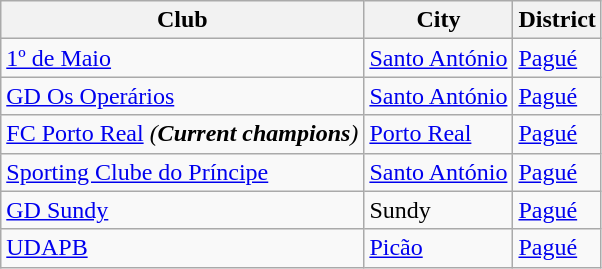<table class="wikitable">
<tr>
<th>Club</th>
<th>City</th>
<th>District</th>
</tr>
<tr>
<td><a href='#'>1º de Maio</a></td>
<td><a href='#'>Santo António</a></td>
<td><a href='#'>Pagué</a></td>
</tr>
<tr>
<td><a href='#'>GD Os Operários</a></td>
<td><a href='#'>Santo António</a></td>
<td><a href='#'>Pagué</a></td>
</tr>
<tr>
<td><a href='#'>FC Porto Real</a> <em>(<strong>Current champions</strong>)</em></td>
<td><a href='#'>Porto Real</a></td>
<td><a href='#'>Pagué</a></td>
</tr>
<tr>
<td><a href='#'>Sporting Clube do Príncipe</a></td>
<td><a href='#'>Santo António</a></td>
<td><a href='#'>Pagué</a></td>
</tr>
<tr>
<td><a href='#'>GD Sundy</a></td>
<td>Sundy </td>
<td><a href='#'>Pagué</a></td>
</tr>
<tr>
<td><a href='#'>UDAPB</a></td>
<td><a href='#'>Picão</a></td>
<td><a href='#'>Pagué</a></td>
</tr>
</table>
